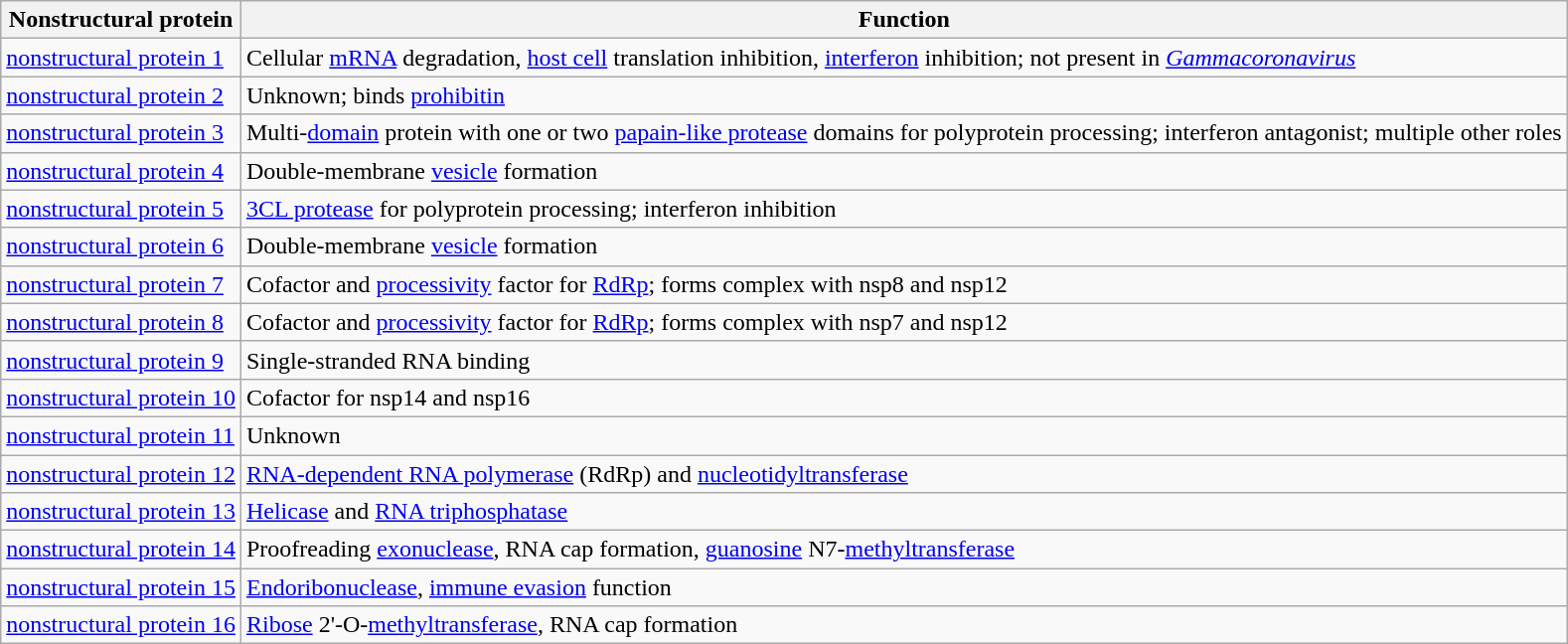<table class="wikitable">
<tr>
<th>Nonstructural protein</th>
<th>Function</th>
</tr>
<tr>
<td><a href='#'>nonstructural protein 1</a></td>
<td>Cellular <a href='#'>mRNA</a> degradation, <a href='#'>host cell</a> translation inhibition, <a href='#'>interferon</a> inhibition; not present in <em><a href='#'>Gammacoronavirus</a></em></td>
</tr>
<tr>
<td><a href='#'>nonstructural protein 2</a></td>
<td>Unknown; binds <a href='#'>prohibitin</a></td>
</tr>
<tr>
<td><a href='#'>nonstructural protein 3</a></td>
<td>Multi-<a href='#'>domain</a> protein with one or two <a href='#'>papain-like protease</a> domains for polyprotein processing; interferon antagonist; multiple other roles</td>
</tr>
<tr>
<td><a href='#'>nonstructural protein 4</a></td>
<td>Double-membrane <a href='#'>vesicle</a> formation</td>
</tr>
<tr>
<td><a href='#'>nonstructural protein 5</a></td>
<td><a href='#'>3CL protease</a> for polyprotein processing; interferon inhibition</td>
</tr>
<tr>
<td><a href='#'>nonstructural protein 6</a></td>
<td>Double-membrane <a href='#'>vesicle</a> formation</td>
</tr>
<tr>
<td><a href='#'>nonstructural protein 7</a></td>
<td>Cofactor and <a href='#'>processivity</a> factor for <a href='#'>RdRp</a>; forms complex with nsp8 and nsp12</td>
</tr>
<tr>
<td><a href='#'>nonstructural protein 8</a></td>
<td>Cofactor and <a href='#'>processivity</a> factor for <a href='#'>RdRp</a>; forms complex with nsp7 and nsp12</td>
</tr>
<tr>
<td><a href='#'>nonstructural protein 9</a></td>
<td>Single-stranded RNA binding</td>
</tr>
<tr>
<td><a href='#'>nonstructural protein 10</a></td>
<td>Cofactor for nsp14 and nsp16</td>
</tr>
<tr>
<td><a href='#'>nonstructural protein 11</a></td>
<td>Unknown</td>
</tr>
<tr>
<td><a href='#'>nonstructural protein 12</a></td>
<td><a href='#'>RNA-dependent RNA polymerase</a> (RdRp) and <a href='#'>nucleotidyltransferase</a></td>
</tr>
<tr>
<td><a href='#'>nonstructural protein 13</a></td>
<td><a href='#'>Helicase</a> and <a href='#'>RNA triphosphatase</a></td>
</tr>
<tr>
<td><a href='#'>nonstructural protein 14</a></td>
<td>Proofreading <a href='#'>exonuclease</a>, RNA cap formation, <a href='#'>guanosine</a> N7-<a href='#'>methyltransferase</a></td>
</tr>
<tr>
<td><a href='#'>nonstructural protein 15</a></td>
<td><a href='#'>Endoribonuclease</a>, <a href='#'>immune evasion</a> function</td>
</tr>
<tr>
<td><a href='#'>nonstructural protein 16</a></td>
<td><a href='#'>Ribose</a> 2'-O-<a href='#'>methyltransferase</a>, RNA cap formation</td>
</tr>
</table>
